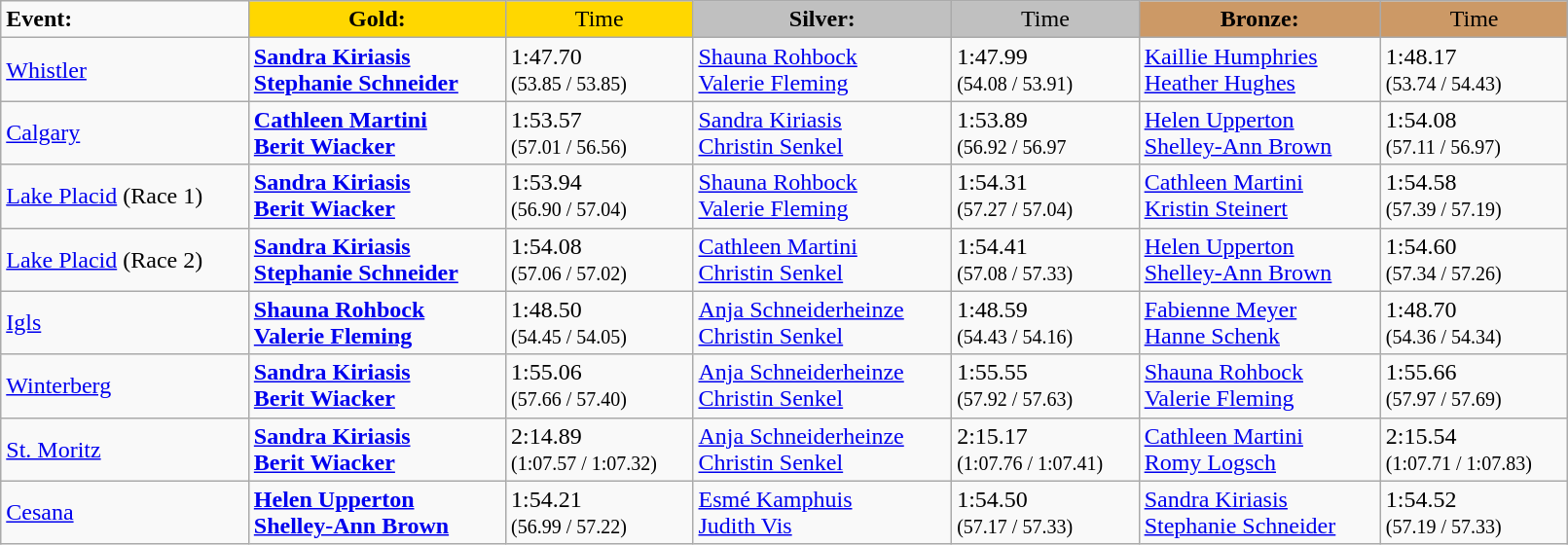<table class="wikitable" width=85%>
<tr>
<td><strong>Event:</strong></td>
<td style="text-align:center;background-color:gold;"><strong>Gold:</strong></td>
<td style="text-align:center;background-color:gold;">Time</td>
<td style="text-align:center;background-color:silver;"><strong>Silver:</strong></td>
<td style="text-align:center;background-color:silver;">Time</td>
<td style="text-align:center;background-color:#CC9966;"><strong>Bronze:</strong></td>
<td style="text-align:center;background-color:#CC9966;">Time</td>
</tr>
<tr>
<td><a href='#'>Whistler</a></td>
<td><strong><a href='#'>Sandra Kiriasis</a><br><a href='#'>Stephanie Schneider</a> <br><small></small></strong></td>
<td>1:47.70 <br><small>(53.85 / 53.85)</small></td>
<td><a href='#'>Shauna Rohbock</a><br><a href='#'>Valerie Fleming</a> <br><small></small></td>
<td>1:47.99<br><small>(54.08 / 53.91)</small></td>
<td><a href='#'>Kaillie Humphries</a><br><a href='#'>Heather Hughes</a><br><small></small></td>
<td>1:48.17<br><small>(53.74 / 54.43)</small></td>
</tr>
<tr>
<td><a href='#'>Calgary</a></td>
<td><strong><a href='#'>Cathleen Martini</a><br><a href='#'>Berit Wiacker</a> <br><small></small></strong></td>
<td>1:53.57 <br><small>(57.01 / 56.56)</small></td>
<td><a href='#'>Sandra Kiriasis</a><br><a href='#'>Christin Senkel</a> <br><small></small></td>
<td>1:53.89 <br><small>(56.92 / 56.97</small></td>
<td><a href='#'>Helen Upperton</a><br><a href='#'>Shelley-Ann Brown</a><br><small></small></td>
<td>1:54.08<br><small>(57.11 / 56.97)</small></td>
</tr>
<tr>
<td><a href='#'>Lake Placid</a> (Race 1)</td>
<td><strong><a href='#'>Sandra Kiriasis</a><br><a href='#'>Berit Wiacker</a> <br><small></small></strong></td>
<td>1:53.94  <br><small>(56.90 / 57.04)</small></td>
<td><a href='#'>Shauna Rohbock</a><br><a href='#'>Valerie Fleming</a> <br><small></small></td>
<td>1:54.31<br><small>(57.27 / 57.04)</small></td>
<td><a href='#'>Cathleen Martini</a><br><a href='#'>Kristin Steinert</a> <br><small></small></td>
<td>1:54.58 <br><small>(57.39 / 57.19)</small></td>
</tr>
<tr>
<td><a href='#'>Lake Placid</a> (Race 2)</td>
<td><strong><a href='#'>Sandra Kiriasis</a><br><a href='#'>Stephanie Schneider</a> <br><small></small></strong></td>
<td>1:54.08  <br><small>(57.06 / 57.02)</small></td>
<td><a href='#'>Cathleen Martini</a><br><a href='#'>Christin Senkel</a> <br><small></small></td>
<td>1:54.41 <br><small>(57.08 / 57.33)</small></td>
<td><a href='#'>Helen Upperton</a><br><a href='#'>Shelley-Ann Brown</a><br><small></small></td>
<td>1:54.60<br><small>(57.34 / 57.26)</small></td>
</tr>
<tr>
<td><a href='#'>Igls</a></td>
<td><strong><a href='#'>Shauna Rohbock</a><br><a href='#'>Valerie Fleming</a> <br><small></small></strong></td>
<td>1:48.50 <br><small>(54.45 / 54.05)</small></td>
<td><a href='#'>Anja Schneiderheinze</a><br><a href='#'>Christin Senkel</a> <br><small></small></td>
<td>1:48.59 <br><small>(54.43 / 54.16)</small></td>
<td><a href='#'>Fabienne Meyer</a><br><a href='#'>Hanne Schenk</a><br><small></small></td>
<td>1:48.70<br><small>(54.36 / 54.34)</small></td>
</tr>
<tr>
<td><a href='#'>Winterberg</a></td>
<td><strong><a href='#'>Sandra Kiriasis</a><br><a href='#'>Berit Wiacker</a> <br><small></small></strong></td>
<td>1:55.06   <br><small>(57.66 / 57.40)</small></td>
<td><a href='#'>Anja Schneiderheinze</a><br><a href='#'>Christin Senkel</a> <br><small></small></td>
<td>1:55.55 <br><small>(57.92 / 57.63)</small></td>
<td><a href='#'>Shauna Rohbock</a><br><a href='#'>Valerie Fleming</a><br><small></small></td>
<td>1:55.66<br><small>(57.97 / 57.69)</small></td>
</tr>
<tr>
<td><a href='#'>St. Moritz</a></td>
<td><strong><a href='#'>Sandra Kiriasis</a><br><a href='#'>Berit Wiacker</a> <br><small></small></strong></td>
<td>2:14.89  <br><small>(1:07.57 / 1:07.32)</small></td>
<td><a href='#'>Anja Schneiderheinze</a><br><a href='#'>Christin Senkel</a> <br><small></small></td>
<td>2:15.17 <br><small>(1:07.76 / 1:07.41)</small></td>
<td><a href='#'>Cathleen Martini</a><br><a href='#'>Romy Logsch</a> <br><small></small></td>
<td>2:15.54 <br><small>(1:07.71 / 1:07.83)</small></td>
</tr>
<tr>
<td><a href='#'>Cesana</a></td>
<td><strong><a href='#'>Helen Upperton</a><br><a href='#'>Shelley-Ann Brown</a><br><small></small></strong></td>
<td>1:54.21 <br><small>(56.99 / 57.22)</small></td>
<td><a href='#'>Esmé Kamphuis</a><br><a href='#'>Judith Vis</a> <br><small></small></td>
<td>1:54.50 <br><small>(57.17 / 57.33)</small></td>
<td><a href='#'>Sandra Kiriasis</a><br><a href='#'>Stephanie Schneider</a> <br><small></small></td>
<td>1:54.52 <br><small>(57.19 / 57.33)</small></td>
</tr>
</table>
